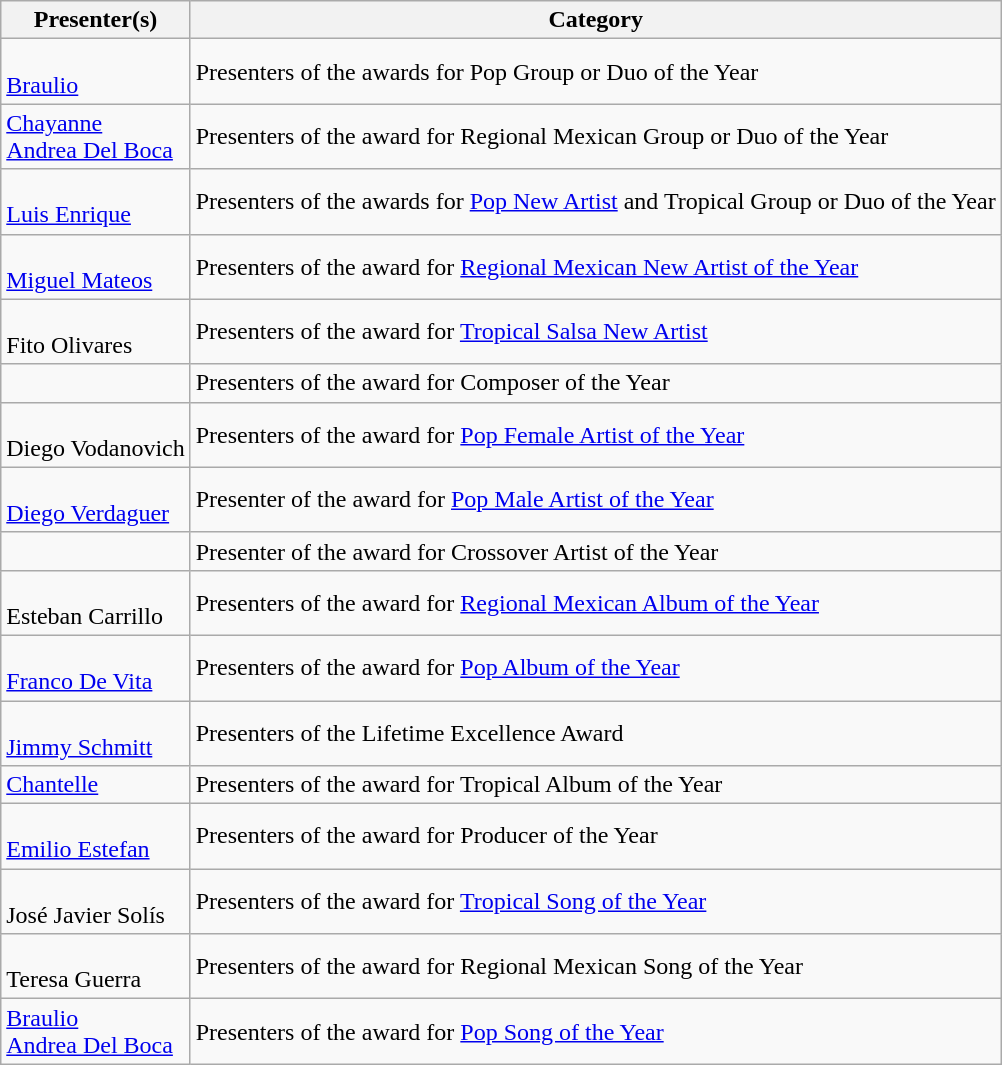<table class="wikitable sortable">
<tr>
<th>Presenter(s)</th>
<th>Category</th>
</tr>
<tr>
<td><br><a href='#'>Braulio</a></td>
<td>Presenters of the awards for Pop Group or Duo of the Year</td>
</tr>
<tr>
<td><a href='#'>Chayanne</a><br><a href='#'>Andrea Del Boca</a></td>
<td>Presenters of the award for Regional Mexican Group or Duo of the Year</td>
</tr>
<tr>
<td><br><a href='#'>Luis Enrique</a></td>
<td>Presenters of the awards for <a href='#'>Pop New Artist</a> and Tropical Group or Duo of the Year</td>
</tr>
<tr>
<td><br><a href='#'>Miguel Mateos</a></td>
<td>Presenters of the award for <a href='#'>Regional Mexican New Artist of the Year</a></td>
</tr>
<tr>
<td><br>Fito Olivares</td>
<td>Presenters of the award for <a href='#'>Tropical Salsa New Artist</a></td>
</tr>
<tr>
<td></td>
<td>Presenters of the award for Composer of the Year</td>
</tr>
<tr>
<td><br>Diego Vodanovich</td>
<td>Presenters of the award for <a href='#'>Pop Female Artist of the Year</a></td>
</tr>
<tr>
<td><br><a href='#'>Diego Verdaguer</a></td>
<td>Presenter of the award for <a href='#'>Pop Male Artist of the Year</a></td>
</tr>
<tr>
<td></td>
<td>Presenter of the award for Crossover Artist of the Year</td>
</tr>
<tr>
<td><br>Esteban Carrillo</td>
<td>Presenters of the award for <a href='#'>Regional Mexican Album of the Year</a></td>
</tr>
<tr>
<td><br><a href='#'>Franco De Vita</a></td>
<td>Presenters of the award for <a href='#'>Pop Album of the Year</a></td>
</tr>
<tr>
<td><br><a href='#'>Jimmy Schmitt</a></td>
<td>Presenters of the Lifetime Excellence Award</td>
</tr>
<tr>
<td><a href='#'>Chantelle</a></td>
<td>Presenters of the award for Tropical Album of the Year</td>
</tr>
<tr>
<td><br><a href='#'>Emilio Estefan</a></td>
<td>Presenters of the award for Producer of the Year</td>
</tr>
<tr>
<td><br>José Javier Solís</td>
<td>Presenters of the award for <a href='#'>Tropical Song of the Year</a></td>
</tr>
<tr>
<td><br>Teresa Guerra</td>
<td>Presenters of the award for Regional Mexican Song of the Year</td>
</tr>
<tr>
<td><a href='#'>Braulio</a><br><a href='#'>Andrea Del Boca</a></td>
<td>Presenters of the award for <a href='#'>Pop Song of the Year</a></td>
</tr>
</table>
